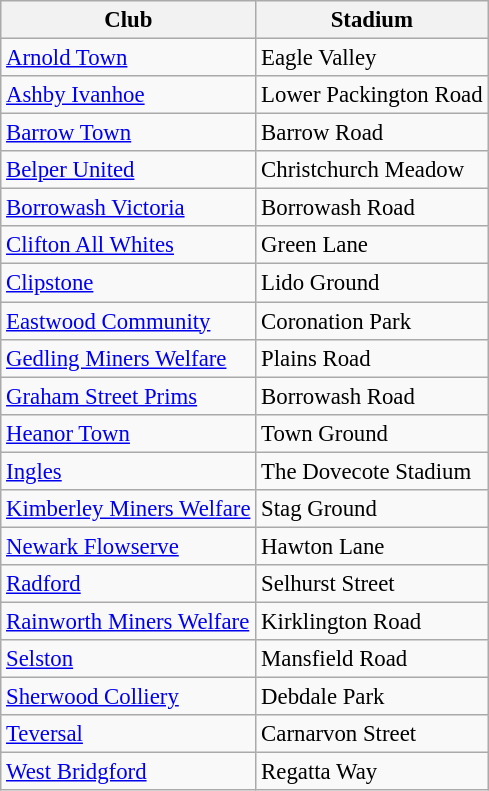<table class="wikitable sortable" style="font-size:95%">
<tr>
<th>Club</th>
<th>Stadium</th>
</tr>
<tr>
<td><a href='#'>Arnold Town</a></td>
<td>Eagle Valley</td>
</tr>
<tr>
<td><a href='#'>Ashby Ivanhoe</a></td>
<td>Lower Packington Road</td>
</tr>
<tr>
<td><a href='#'>Barrow Town</a></td>
<td>Barrow Road</td>
</tr>
<tr>
<td><a href='#'>Belper United</a></td>
<td>Christchurch Meadow</td>
</tr>
<tr>
<td><a href='#'>Borrowash Victoria</a></td>
<td>Borrowash Road</td>
</tr>
<tr>
<td><a href='#'>Clifton All Whites</a></td>
<td>Green Lane</td>
</tr>
<tr>
<td><a href='#'>Clipstone</a></td>
<td>Lido Ground</td>
</tr>
<tr>
<td><a href='#'>Eastwood Community</a></td>
<td>Coronation Park</td>
</tr>
<tr>
<td><a href='#'>Gedling Miners Welfare</a></td>
<td>Plains Road</td>
</tr>
<tr>
<td><a href='#'>Graham Street Prims</a></td>
<td>Borrowash Road</td>
</tr>
<tr>
<td><a href='#'>Heanor Town</a></td>
<td>Town Ground</td>
</tr>
<tr>
<td><a href='#'>Ingles</a></td>
<td>The Dovecote Stadium</td>
</tr>
<tr>
<td><a href='#'>Kimberley Miners Welfare</a></td>
<td>Stag Ground</td>
</tr>
<tr>
<td><a href='#'>Newark Flowserve</a></td>
<td>Hawton Lane</td>
</tr>
<tr>
<td><a href='#'>Radford</a></td>
<td>Selhurst Street</td>
</tr>
<tr>
<td><a href='#'>Rainworth Miners Welfare</a></td>
<td>Kirklington Road</td>
</tr>
<tr>
<td><a href='#'>Selston</a></td>
<td>Mansfield Road</td>
</tr>
<tr>
<td><a href='#'>Sherwood Colliery</a></td>
<td>Debdale Park</td>
</tr>
<tr>
<td><a href='#'>Teversal</a></td>
<td>Carnarvon Street</td>
</tr>
<tr>
<td><a href='#'>West Bridgford</a></td>
<td>Regatta Way</td>
</tr>
</table>
